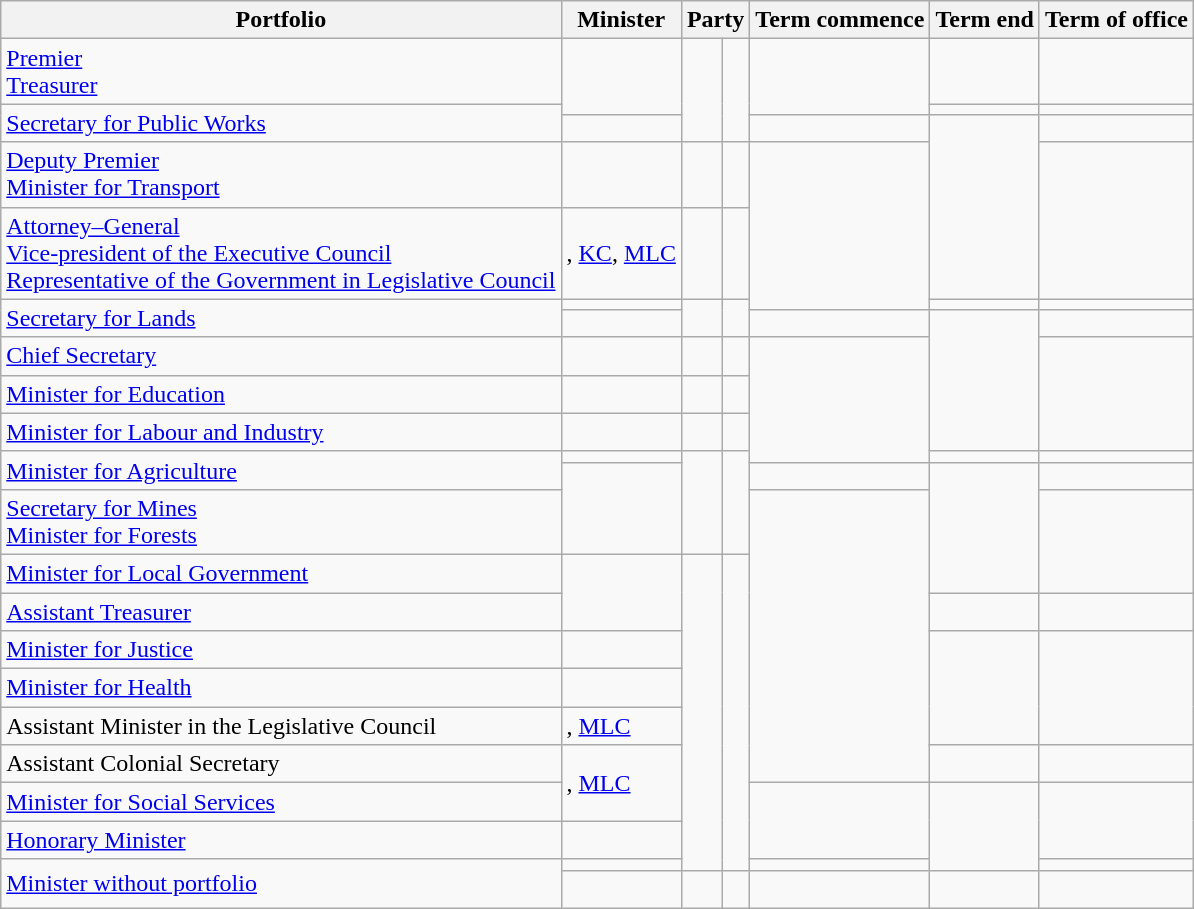<table class="wikitable sortable">
<tr>
<th>Portfolio</th>
<th>Minister</th>
<th colspan=2>Party</th>
<th>Term commence</th>
<th>Term end</th>
<th>Term of office</th>
</tr>
<tr>
<td><a href='#'>Premier</a><br><a href='#'>Treasurer</a></td>
<td rowspan=2></td>
<td rowspan="3" > </td>
<td rowspan="3"></td>
<td rowspan=2 align="center"></td>
<td align="center"></td>
<td align="right"></td>
</tr>
<tr>
<td rowspan="2"><a href='#'>Secretary for Public Works</a></td>
<td align="center"></td>
<td align="right"></td>
</tr>
<tr>
<td></td>
<td align="center"></td>
<td rowspan="3" align="center"></td>
<td align="right"></td>
</tr>
<tr>
<td><a href='#'>Deputy Premier</a><br><a href='#'>Minister for Transport</a></td>
<td></td>
<td> </td>
<td></td>
<td rowspan="3" align="center"></td>
<td rowspan="2" align="right"></td>
</tr>
<tr>
<td><a href='#'>Attorney–General</a><br><a href='#'>Vice-president of the Executive Council</a><br><a href='#'>Representative of the Government in Legislative Council</a></td>
<td>, <a href='#'>KC</a>, <a href='#'>MLC</a></td>
<td> </td>
<td></td>
</tr>
<tr>
<td rowspan="2"><a href='#'>Secretary for Lands</a></td>
<td></td>
<td rowspan="2" > </td>
<td rowspan="2"></td>
<td align="center"></td>
<td align="right"></td>
</tr>
<tr>
<td></td>
<td align="center"></td>
<td rowspan="4" align="center"></td>
<td align="right"></td>
</tr>
<tr>
<td><a href='#'>Chief Secretary</a></td>
<td></td>
<td> </td>
<td></td>
<td rowspan="4" align="center"></td>
<td rowspan="3" align="right"></td>
</tr>
<tr>
<td><a href='#'>Minister for Education</a></td>
<td></td>
<td> </td>
<td></td>
</tr>
<tr>
<td><a href='#'>Minister for Labour and Industry</a></td>
<td></td>
<td> </td>
<td></td>
</tr>
<tr>
<td rowspan="2"><a href='#'>Minister for Agriculture</a></td>
<td></td>
<td rowspan="3" > </td>
<td rowspan="3"></td>
<td align="center"></td>
<td align="right"></td>
</tr>
<tr>
<td rowspan=2></td>
<td align="center"></td>
<td rowspan="3" align="center"></td>
<td align="right"></td>
</tr>
<tr>
<td><a href='#'>Secretary for Mines</a><br><a href='#'>Minister for Forests</a></td>
<td rowspan="7" align="center"></td>
<td rowspan="2" align="right"></td>
</tr>
<tr>
<td><a href='#'>Minister for Local Government</a></td>
<td rowspan="2"></td>
<td rowspan="9" > </td>
<td rowspan="9"></td>
</tr>
<tr>
<td><a href='#'>Assistant Treasurer</a></td>
<td align="center"></td>
<td align="right"></td>
</tr>
<tr>
<td><a href='#'>Minister for Justice</a></td>
<td></td>
<td rowspan="3" align="center"></td>
<td rowspan="3" align="right"></td>
</tr>
<tr>
<td><a href='#'>Minister for Health</a></td>
<td></td>
</tr>
<tr>
<td>Assistant Minister in the Legislative Council</td>
<td>, <a href='#'>MLC</a></td>
</tr>
<tr>
<td>Assistant Colonial Secretary</td>
<td rowspan=2>, <a href='#'>MLC</a></td>
<td align="center"></td>
<td align="right"></td>
</tr>
<tr>
<td><a href='#'>Minister for Social Services</a></td>
<td rowspan="2" align="center"></td>
<td rowspan="3" align="center"></td>
<td rowspan="2" align="right"></td>
</tr>
<tr>
<td><a href='#'>Honorary Minister</a></td>
<td></td>
</tr>
<tr>
<td rowspan="2"><a href='#'>Minister without portfolio</a></td>
<td></td>
<td align="center"></td>
<td align="right"></td>
</tr>
<tr>
<td></td>
<td> </td>
<td></td>
<td align="center"></td>
<td align="center"></td>
<td align="right"></td>
</tr>
</table>
